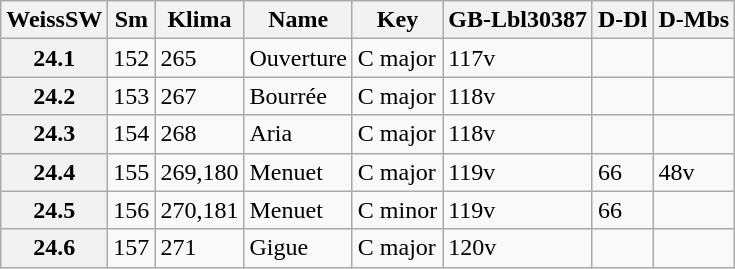<table border="1" class="wikitable sortable">
<tr>
<th data-sort-type="number">WeissSW</th>
<th>Sm</th>
<th>Klima</th>
<th class="unsortable">Name</th>
<th class="unsortable">Key</th>
<th>GB-Lbl30387</th>
<th>D-Dl</th>
<th>D-Mbs</th>
</tr>
<tr>
<th data-sort-value="1">24.1</th>
<td>152</td>
<td>265</td>
<td>Ouverture</td>
<td>C major</td>
<td>117v</td>
<td></td>
<td></td>
</tr>
<tr>
<th data-sort-value="2">24.2</th>
<td>153</td>
<td>267</td>
<td>Bourrée</td>
<td>C major</td>
<td>118v</td>
<td></td>
<td></td>
</tr>
<tr>
<th data-sort-value="3">24.3</th>
<td>154</td>
<td>268</td>
<td>Aria</td>
<td>C major</td>
<td>118v</td>
<td></td>
<td></td>
</tr>
<tr>
<th data-sort-value="4">24.4</th>
<td>155</td>
<td>269,180</td>
<td>Menuet</td>
<td>C major</td>
<td>119v</td>
<td>66</td>
<td>48v</td>
</tr>
<tr>
<th data-sort-value="5">24.5</th>
<td>156</td>
<td>270,181</td>
<td>Menuet</td>
<td>C minor</td>
<td>119v</td>
<td>66</td>
<td></td>
</tr>
<tr>
<th data-sort-value="6">24.6</th>
<td>157</td>
<td>271</td>
<td>Gigue</td>
<td>C major</td>
<td>120v</td>
<td></td>
<td></td>
</tr>
</table>
